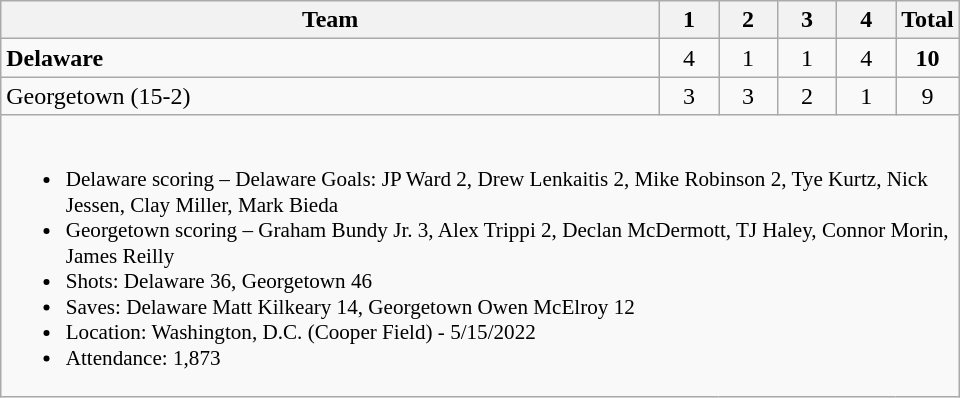<table class="wikitable" style="text-align:center; max-width:40em">
<tr>
<th>Team</th>
<th style="width:2em">1</th>
<th style="width:2em">2</th>
<th style="width:2em">3</th>
<th style="width:2em">4</th>
<th style="width:2em">Total</th>
</tr>
<tr>
<td style="text-align:left"><strong>Delaware</strong></td>
<td>4</td>
<td>1</td>
<td>1</td>
<td>4</td>
<td><strong>10</strong></td>
</tr>
<tr>
<td style="text-align:left">Georgetown (15-2)</td>
<td>3</td>
<td>3</td>
<td>2</td>
<td>1</td>
<td>9</td>
</tr>
<tr>
<td colspan=6 style="text-align:left; font-size:88%;"><br><ul><li>Delaware scoring – Delaware Goals: JP Ward 2, Drew Lenkaitis 2, Mike Robinson 2, Tye Kurtz, Nick Jessen, Clay Miller, Mark Bieda</li><li>Georgetown scoring – Graham Bundy Jr. 3, Alex Trippi 2, Declan McDermott, TJ Haley, Connor Morin, James Reilly</li><li>Shots: Delaware 36, Georgetown 46</li><li>Saves: Delaware Matt Kilkeary 14, Georgetown Owen McElroy 12</li><li>Location: Washington, D.C. (Cooper Field) - 5/15/2022</li><li>Attendance: 1,873</li></ul></td>
</tr>
</table>
